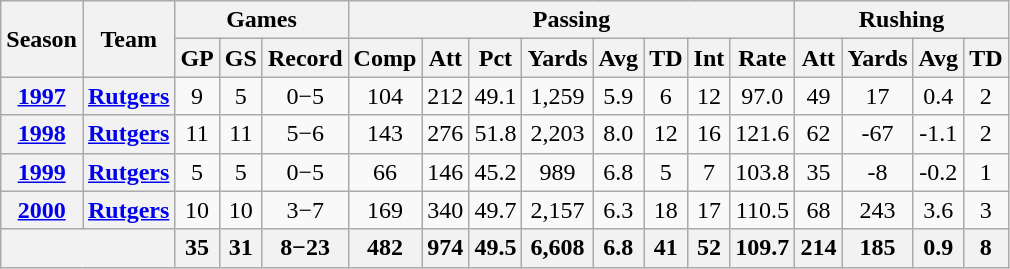<table class="wikitable" style="text-align:center;">
<tr>
<th rowspan="2">Season</th>
<th rowspan="2">Team</th>
<th colspan="3">Games</th>
<th colspan="8">Passing</th>
<th colspan="5">Rushing</th>
</tr>
<tr>
<th>GP</th>
<th>GS</th>
<th>Record</th>
<th>Comp</th>
<th>Att</th>
<th>Pct</th>
<th>Yards</th>
<th>Avg</th>
<th>TD</th>
<th>Int</th>
<th>Rate</th>
<th>Att</th>
<th>Yards</th>
<th>Avg</th>
<th>TD</th>
</tr>
<tr>
<th><a href='#'>1997</a></th>
<th><a href='#'>Rutgers</a></th>
<td>9</td>
<td>5</td>
<td>0−5</td>
<td>104</td>
<td>212</td>
<td>49.1</td>
<td>1,259</td>
<td>5.9</td>
<td>6</td>
<td>12</td>
<td>97.0</td>
<td>49</td>
<td>17</td>
<td>0.4</td>
<td>2</td>
</tr>
<tr>
<th><a href='#'>1998</a></th>
<th><a href='#'>Rutgers</a></th>
<td>11</td>
<td>11</td>
<td>5−6</td>
<td>143</td>
<td>276</td>
<td>51.8</td>
<td>2,203</td>
<td>8.0</td>
<td>12</td>
<td>16</td>
<td>121.6</td>
<td>62</td>
<td>-67</td>
<td>-1.1</td>
<td>2</td>
</tr>
<tr>
<th><a href='#'>1999</a></th>
<th><a href='#'>Rutgers</a></th>
<td>5</td>
<td>5</td>
<td>0−5</td>
<td>66</td>
<td>146</td>
<td>45.2</td>
<td>989</td>
<td>6.8</td>
<td>5</td>
<td>7</td>
<td>103.8</td>
<td>35</td>
<td>-8</td>
<td>-0.2</td>
<td>1</td>
</tr>
<tr>
<th><a href='#'>2000</a></th>
<th><a href='#'>Rutgers</a></th>
<td>10</td>
<td>10</td>
<td>3−7</td>
<td>169</td>
<td>340</td>
<td>49.7</td>
<td>2,157</td>
<td>6.3</td>
<td>18</td>
<td>17</td>
<td>110.5</td>
<td>68</td>
<td>243</td>
<td>3.6</td>
<td>3</td>
</tr>
<tr>
<th colspan="2"></th>
<th>35</th>
<th>31</th>
<th>8−23</th>
<th>482</th>
<th>974</th>
<th>49.5</th>
<th>6,608</th>
<th>6.8</th>
<th>41</th>
<th>52</th>
<th>109.7</th>
<th>214</th>
<th>185</th>
<th>0.9</th>
<th>8</th>
</tr>
</table>
